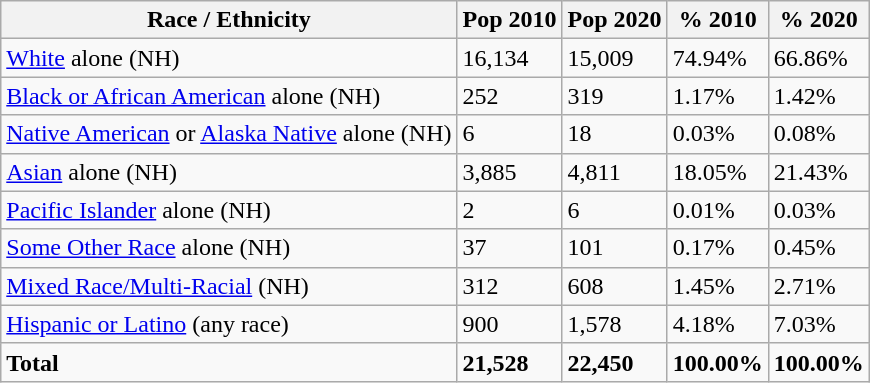<table class="wikitable">
<tr>
<th>Race / Ethnicity</th>
<th>Pop 2010</th>
<th>Pop 2020</th>
<th>% 2010</th>
<th>% 2020</th>
</tr>
<tr>
<td><a href='#'>White</a> alone (NH)</td>
<td>16,134</td>
<td>15,009</td>
<td>74.94%</td>
<td>66.86%</td>
</tr>
<tr>
<td><a href='#'>Black or African American</a> alone (NH)</td>
<td>252</td>
<td>319</td>
<td>1.17%</td>
<td>1.42%</td>
</tr>
<tr>
<td><a href='#'>Native American</a> or <a href='#'>Alaska Native</a> alone (NH)</td>
<td>6</td>
<td>18</td>
<td>0.03%</td>
<td>0.08%</td>
</tr>
<tr>
<td><a href='#'>Asian</a> alone (NH)</td>
<td>3,885</td>
<td>4,811</td>
<td>18.05%</td>
<td>21.43%</td>
</tr>
<tr>
<td><a href='#'>Pacific Islander</a> alone (NH)</td>
<td>2</td>
<td>6</td>
<td>0.01%</td>
<td>0.03%</td>
</tr>
<tr>
<td><a href='#'>Some Other Race</a> alone (NH)</td>
<td>37</td>
<td>101</td>
<td>0.17%</td>
<td>0.45%</td>
</tr>
<tr>
<td><a href='#'>Mixed Race/Multi-Racial</a> (NH)</td>
<td>312</td>
<td>608</td>
<td>1.45%</td>
<td>2.71%</td>
</tr>
<tr>
<td><a href='#'>Hispanic or Latino</a> (any race)</td>
<td>900</td>
<td>1,578</td>
<td>4.18%</td>
<td>7.03%</td>
</tr>
<tr>
<td><strong>Total</strong></td>
<td><strong>21,528</strong></td>
<td><strong>22,450</strong></td>
<td><strong>100.00%</strong></td>
<td><strong>100.00%</strong></td>
</tr>
</table>
